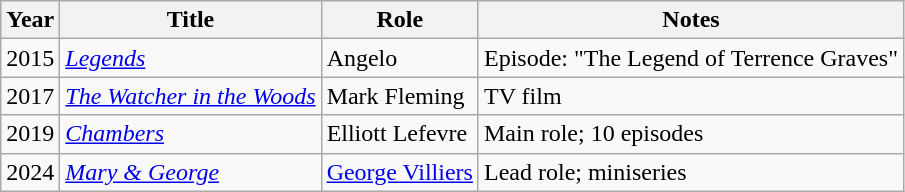<table class="wikitable plainrowheaders sortable">
<tr>
<th>Year</th>
<th>Title</th>
<th>Role</th>
<th class="unsortable">Notes</th>
</tr>
<tr>
<td>2015</td>
<td><em><a href='#'>Legends</a></em></td>
<td>Angelo</td>
<td>Episode: "The Legend of Terrence Graves"</td>
</tr>
<tr>
<td>2017</td>
<td><em><a href='#'>The Watcher in the Woods</a></em></td>
<td>Mark Fleming</td>
<td>TV film</td>
</tr>
<tr>
<td>2019</td>
<td><em><a href='#'>Chambers</a></em></td>
<td>Elliott Lefevre</td>
<td>Main role; 10 episodes</td>
</tr>
<tr>
<td>2024</td>
<td><em><a href='#'>Mary & George</a></em></td>
<td><a href='#'>George Villiers</a></td>
<td>Lead role; miniseries</td>
</tr>
</table>
